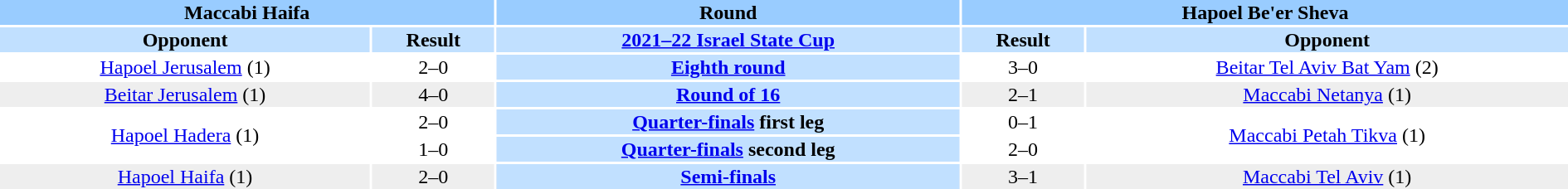<table width="100%" style="text-align:center">
<tr valign=top bgcolor=#99ccff>
<th colspan=2 style="width:1*">Maccabi Haifa</th>
<th>Round</th>
<th colspan=2 style="width:1*">Hapoel Be'er Sheva</th>
</tr>
<tr valign=top bgcolor=#c1e0ff>
<th>Opponent</th>
<th>Result</th>
<th bgcolor=#c1e0ff><a href='#'>2021–22 Israel State Cup</a></th>
<th>Result</th>
<th>Opponent</th>
</tr>
<tr>
<td><a href='#'>Hapoel Jerusalem</a> (1)</td>
<td>2–0</td>
<td bgcolor=#c1e0ff><strong><a href='#'>Eighth round</a></strong></td>
<td>3–0</td>
<td><a href='#'>Beitar Tel Aviv Bat Yam</a> (2)</td>
</tr>
<tr bgcolor=EEEEEE>
<td><a href='#'>Beitar Jerusalem</a> (1)</td>
<td>4–0</td>
<td bgcolor=#c1e0ff><strong><a href='#'>Round of 16</a></strong></td>
<td>2–1 </td>
<td><a href='#'>Maccabi Netanya</a> (1)</td>
</tr>
<tr>
<td rowspan=2><a href='#'>Hapoel Hadera</a> (1)</td>
<td>2–0</td>
<td bgcolor=#c1e0ff><strong><a href='#'>Quarter-finals</a> first leg</strong></td>
<td>0–1</td>
<td rowspan=2><a href='#'>Maccabi Petah Tikva</a> (1)</td>
</tr>
<tr>
<td>1–0</td>
<td bgcolor=#c1e0ff><strong><a href='#'>Quarter-finals</a> second leg</strong></td>
<td>2–0 </td>
</tr>
<tr bgcolor=EEEEEE>
<td><a href='#'>Hapoel Haifa</a> (1)</td>
<td>2–0</td>
<td bgcolor=#c1e0ff><strong><a href='#'>Semi-finals</a></strong></td>
<td>3–1</td>
<td><a href='#'>Maccabi Tel Aviv</a> (1)</td>
</tr>
<tr>
</tr>
</table>
